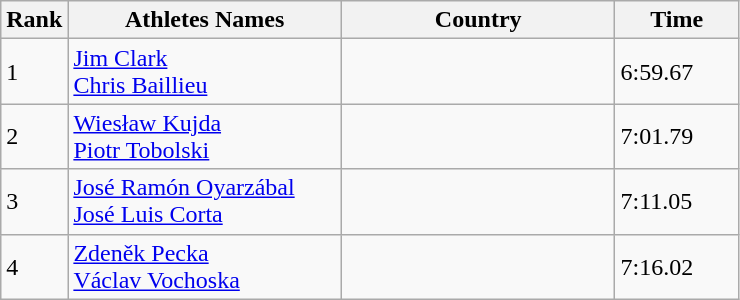<table class="wikitable">
<tr>
<th width=25>Rank</th>
<th width=175>Athletes Names</th>
<th width=175>Country</th>
<th width=75>Time</th>
</tr>
<tr>
<td>1</td>
<td><a href='#'>Jim Clark</a><br><a href='#'>Chris Baillieu</a></td>
<td></td>
<td>6:59.67</td>
</tr>
<tr>
<td>2</td>
<td><a href='#'>Wiesław Kujda</a><br><a href='#'>Piotr Tobolski</a></td>
<td></td>
<td>7:01.79</td>
</tr>
<tr>
<td>3</td>
<td><a href='#'>José Ramón Oyarzábal</a><br><a href='#'>José Luis Corta</a></td>
<td></td>
<td>7:11.05</td>
</tr>
<tr>
<td>4</td>
<td><a href='#'>Zdeněk Pecka</a><br><a href='#'>Václav Vochoska</a></td>
<td></td>
<td>7:16.02</td>
</tr>
</table>
